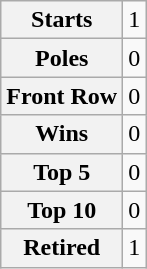<table class="wikitable" style="text-align:center">
<tr>
<th>Starts</th>
<td>1</td>
</tr>
<tr>
<th>Poles</th>
<td>0</td>
</tr>
<tr>
<th>Front Row</th>
<td>0</td>
</tr>
<tr>
<th>Wins</th>
<td>0</td>
</tr>
<tr>
<th>Top 5</th>
<td>0</td>
</tr>
<tr>
<th>Top 10</th>
<td>0</td>
</tr>
<tr>
<th>Retired</th>
<td>1</td>
</tr>
</table>
